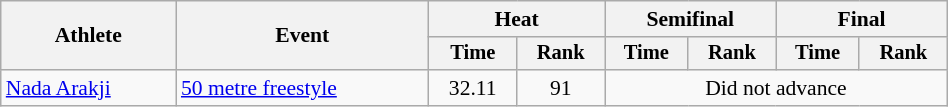<table class="wikitable" style="text-align:center; font-size:90%; width:50%;">
<tr>
<th rowspan="2">Athlete</th>
<th rowspan="2">Event</th>
<th colspan="2">Heat</th>
<th colspan="2">Semifinal</th>
<th colspan="2">Final</th>
</tr>
<tr style="font-size:95%">
<th>Time</th>
<th>Rank</th>
<th>Time</th>
<th>Rank</th>
<th>Time</th>
<th>Rank</th>
</tr>
<tr>
<td align=left><a href='#'>Nada Arakji</a></td>
<td align=left><a href='#'>50 metre freestyle</a></td>
<td>32.11</td>
<td>91</td>
<td colspan=4>Did not advance</td>
</tr>
</table>
